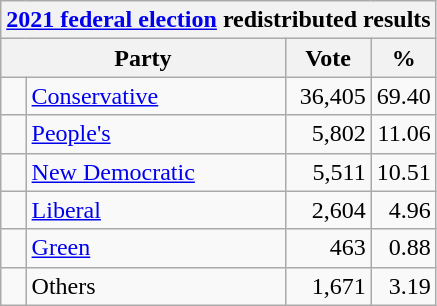<table class="wikitable">
<tr>
<th colspan="4"><a href='#'>2021 federal election</a> redistributed results</th>
</tr>
<tr>
<th bgcolor="#DDDDFF" width="130px" colspan="2">Party</th>
<th bgcolor="#DDDDFF" width="50px">Vote</th>
<th bgcolor="#DDDDFF" width="30px">%</th>
</tr>
<tr>
<td> </td>
<td><a href='#'>Conservative</a></td>
<td align=right>36,405</td>
<td align=right>69.40</td>
</tr>
<tr>
<td> </td>
<td><a href='#'>People's</a></td>
<td align=right>5,802</td>
<td align=right>11.06</td>
</tr>
<tr>
<td> </td>
<td><a href='#'>New Democratic</a></td>
<td align=right>5,511</td>
<td align=right>10.51</td>
</tr>
<tr>
<td> </td>
<td><a href='#'>Liberal</a></td>
<td align=right>2,604</td>
<td align=right>4.96</td>
</tr>
<tr>
<td> </td>
<td><a href='#'>Green</a></td>
<td align=right>463</td>
<td align=right>0.88</td>
</tr>
<tr>
<td> </td>
<td>Others</td>
<td align=right>1,671</td>
<td align=right>3.19</td>
</tr>
</table>
